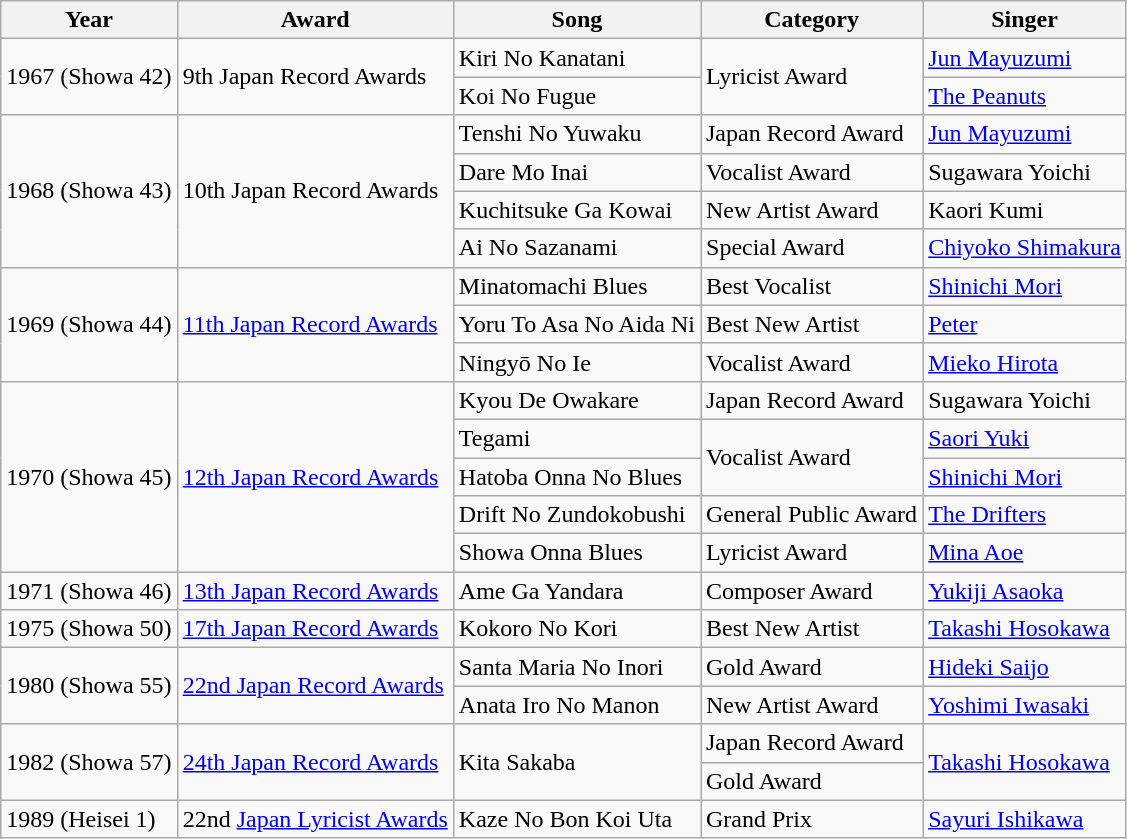<table class="wikitable">
<tr>
<th>Year</th>
<th>Award</th>
<th>Song</th>
<th>Category</th>
<th>Singer</th>
</tr>
<tr>
<td rowspan=2>1967 (Showa 42)</td>
<td rowspan=2>9th Japan Record Awards</td>
<td>Kiri No Kanatani</td>
<td rowspan=2>Lyricist Award</td>
<td><a href='#'>Jun Mayuzumi</a></td>
</tr>
<tr>
<td>Koi No Fugue</td>
<td><a href='#'>The Peanuts</a></td>
</tr>
<tr>
<td rowspan=4>1968 (Showa 43)</td>
<td rowspan=4>10th Japan Record Awards</td>
<td>Tenshi No Yuwaku</td>
<td>Japan Record Award</td>
<td><a href='#'>Jun Mayuzumi</a></td>
</tr>
<tr>
<td>Dare Mo Inai</td>
<td>Vocalist Award</td>
<td>Sugawara Yoichi</td>
</tr>
<tr>
<td>Kuchitsuke Ga Kowai</td>
<td>New Artist Award</td>
<td>Kaori Kumi</td>
</tr>
<tr>
<td>Ai No Sazanami</td>
<td>Special Award</td>
<td><a href='#'>Chiyoko Shimakura</a></td>
</tr>
<tr>
<td rowspan=3>1969 (Showa 44)</td>
<td rowspan=3><a href='#'>11th Japan Record Awards</a></td>
<td>Minatomachi Blues</td>
<td>Best Vocalist</td>
<td><a href='#'>Shinichi Mori</a></td>
</tr>
<tr>
<td>Yoru To Asa No Aida Ni</td>
<td>Best New Artist</td>
<td><a href='#'>Peter</a></td>
</tr>
<tr>
<td>Ningyō No Ie</td>
<td>Vocalist Award</td>
<td><a href='#'>Mieko Hirota</a></td>
</tr>
<tr>
<td rowspan=5>1970 (Showa 45)</td>
<td rowspan=5><a href='#'>12th Japan Record Awards</a></td>
<td>Kyou De Owakare</td>
<td>Japan Record Award</td>
<td>Sugawara Yoichi</td>
</tr>
<tr>
<td>Tegami</td>
<td rowspan=2>Vocalist Award</td>
<td><a href='#'>Saori Yuki</a></td>
</tr>
<tr>
<td>Hatoba Onna No Blues</td>
<td><a href='#'>Shinichi Mori</a></td>
</tr>
<tr>
<td>Drift No Zundokobushi</td>
<td>General Public Award</td>
<td><a href='#'>The Drifters</a></td>
</tr>
<tr>
<td>Showa Onna Blues</td>
<td>Lyricist Award</td>
<td><a href='#'>Mina Aoe</a></td>
</tr>
<tr>
<td>1971 (Showa 46)</td>
<td><a href='#'>13th Japan Record Awards</a></td>
<td>Ame Ga Yandara</td>
<td>Composer Award</td>
<td><a href='#'>Yukiji Asaoka</a></td>
</tr>
<tr>
<td>1975 (Showa 50)</td>
<td><a href='#'>17th Japan Record Awards</a></td>
<td>Kokoro No Kori</td>
<td>Best New Artist</td>
<td><a href='#'>Takashi Hosokawa</a></td>
</tr>
<tr>
<td rowspan=2>1980 (Showa 55)</td>
<td rowspan=2><a href='#'>22nd Japan Record Awards</a></td>
<td>Santa Maria No Inori</td>
<td>Gold Award</td>
<td><a href='#'>Hideki Saijo</a></td>
</tr>
<tr>
<td>Anata Iro No Manon</td>
<td>New Artist Award</td>
<td><a href='#'>Yoshimi Iwasaki</a></td>
</tr>
<tr>
<td rowspan=2>1982 (Showa 57)</td>
<td rowspan=2><a href='#'>24th Japan Record Awards</a></td>
<td rowspan=2>Kita Sakaba</td>
<td>Japan Record Award</td>
<td rowspan=2><a href='#'>Takashi Hosokawa</a></td>
</tr>
<tr>
<td>Gold Award</td>
</tr>
<tr>
<td>1989 (Heisei 1)</td>
<td>22nd <a href='#'>Japan Lyricist Awards</a></td>
<td>Kaze No Bon Koi Uta</td>
<td>Grand Prix</td>
<td><a href='#'>Sayuri Ishikawa</a></td>
</tr>
</table>
